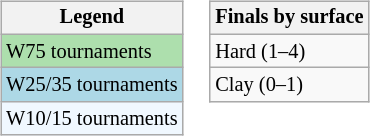<table>
<tr valign=top>
<td><br><table class="wikitable" style="font-size:85%;">
<tr>
<th>Legend</th>
</tr>
<tr style="background:#addfad;">
<td>W75 tournaments</td>
</tr>
<tr style="background:lightblue;">
<td>W25/35 tournaments</td>
</tr>
<tr style="background:#f0f8ff;">
<td>W10/15 tournaments</td>
</tr>
</table>
</td>
<td><br><table class="wikitable" style="font-size:85%;">
<tr>
<th>Finals by surface</th>
</tr>
<tr>
<td>Hard (1–4)</td>
</tr>
<tr>
<td>Clay (0–1)</td>
</tr>
</table>
</td>
</tr>
</table>
